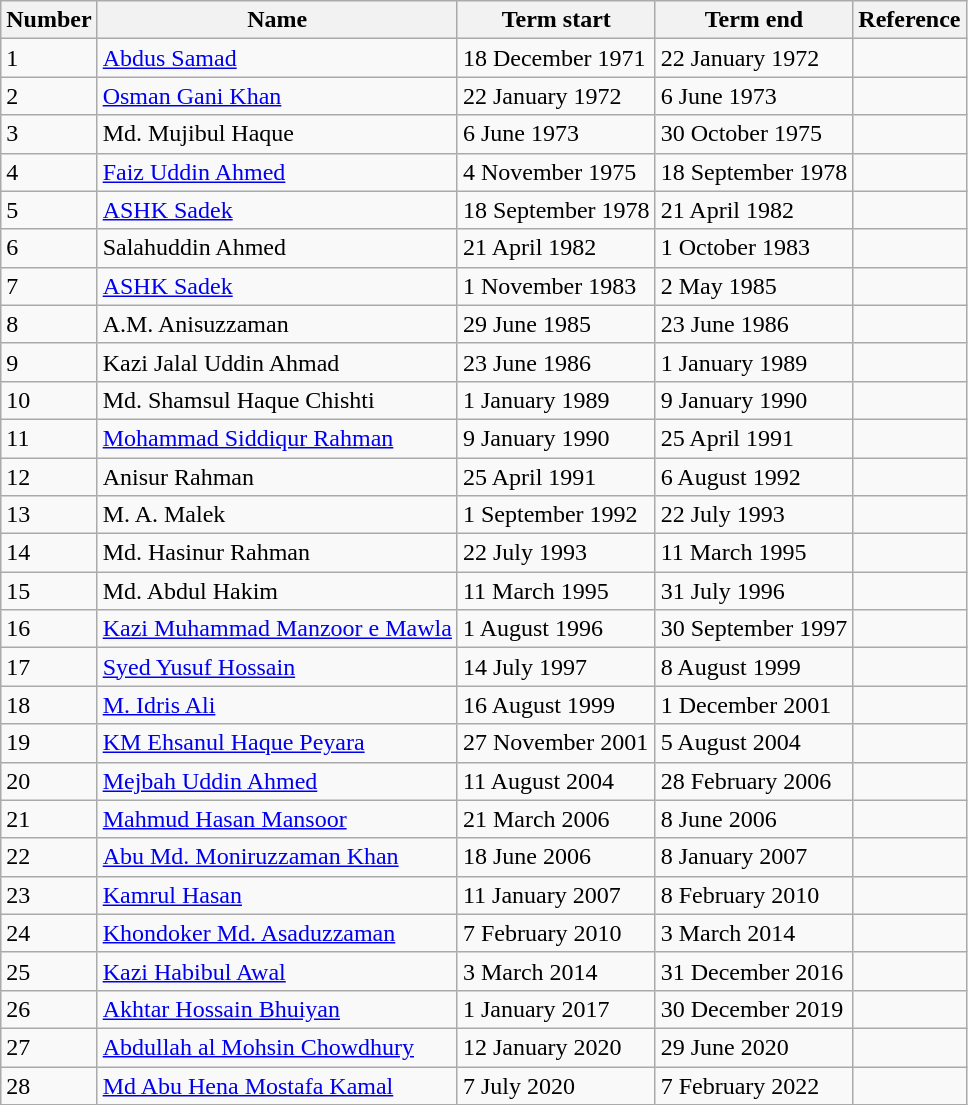<table class="wikitable">
<tr>
<th>Number</th>
<th>Name</th>
<th>Term start</th>
<th>Term end</th>
<th>Reference</th>
</tr>
<tr>
<td>1</td>
<td><a href='#'>Abdus Samad</a></td>
<td>18 December 1971</td>
<td>22 January 1972</td>
<td></td>
</tr>
<tr>
<td>2</td>
<td><a href='#'>Osman Gani Khan</a></td>
<td>22 January 1972</td>
<td>6 June 1973</td>
<td></td>
</tr>
<tr>
<td>3</td>
<td>Md. Mujibul Haque</td>
<td>6 June 1973</td>
<td>30 October 1975</td>
<td></td>
</tr>
<tr>
<td>4</td>
<td><a href='#'>Faiz Uddin Ahmed</a></td>
<td>4 November 1975</td>
<td>18 September 1978</td>
<td></td>
</tr>
<tr>
<td>5</td>
<td><a href='#'>ASHK Sadek</a></td>
<td>18 September 1978</td>
<td>21 April 1982</td>
<td></td>
</tr>
<tr>
<td>6</td>
<td>Salahuddin Ahmed</td>
<td>21 April 1982</td>
<td>1 October 1983</td>
<td></td>
</tr>
<tr>
<td>7</td>
<td><a href='#'>ASHK Sadek</a></td>
<td>1 November 1983</td>
<td>2 May 1985</td>
<td></td>
</tr>
<tr>
<td>8</td>
<td>A.M. Anisuzzaman</td>
<td>29 June 1985</td>
<td>23 June 1986</td>
<td></td>
</tr>
<tr>
<td>9</td>
<td>Kazi Jalal Uddin Ahmad</td>
<td>23 June 1986</td>
<td>1 January 1989</td>
<td></td>
</tr>
<tr>
<td>10</td>
<td>Md. Shamsul Haque Chishti</td>
<td>1 January 1989</td>
<td>9 January 1990</td>
<td></td>
</tr>
<tr>
<td>11</td>
<td><a href='#'>Mohammad Siddiqur Rahman</a></td>
<td>9 January 1990</td>
<td>25 April 1991</td>
<td></td>
</tr>
<tr>
<td>12</td>
<td>Anisur Rahman</td>
<td>25 April 1991</td>
<td>6 August 1992</td>
<td></td>
</tr>
<tr>
<td>13</td>
<td>M. A. Malek</td>
<td>1 September 1992</td>
<td>22 July 1993</td>
<td></td>
</tr>
<tr>
<td>14</td>
<td>Md. Hasinur Rahman</td>
<td>22 July 1993</td>
<td>11 March 1995</td>
<td></td>
</tr>
<tr>
<td>15</td>
<td>Md. Abdul Hakim</td>
<td>11 March 1995</td>
<td>31 July 1996</td>
<td></td>
</tr>
<tr>
<td>16</td>
<td><a href='#'>Kazi Muhammad Manzoor e Mawla</a></td>
<td>1 August 1996</td>
<td>30 September 1997</td>
<td></td>
</tr>
<tr>
<td>17</td>
<td><a href='#'>Syed Yusuf Hossain</a></td>
<td>14 July 1997</td>
<td>8 August 1999</td>
<td></td>
</tr>
<tr>
<td>18</td>
<td><a href='#'>M. Idris Ali</a></td>
<td>16 August 1999</td>
<td>1 December 2001</td>
<td></td>
</tr>
<tr>
<td>19</td>
<td><a href='#'>KM Ehsanul Haque Peyara</a></td>
<td>27 November 2001</td>
<td>5 August 2004</td>
<td></td>
</tr>
<tr>
<td>20</td>
<td><a href='#'>Mejbah Uddin Ahmed</a></td>
<td>11 August 2004</td>
<td>28 February 2006</td>
<td></td>
</tr>
<tr>
<td>21</td>
<td><a href='#'>Mahmud Hasan Mansoor</a></td>
<td>21 March 2006</td>
<td>8 June 2006</td>
<td></td>
</tr>
<tr>
<td>22</td>
<td><a href='#'>Abu Md. Moniruzzaman Khan</a></td>
<td>18 June 2006</td>
<td>8 January 2007</td>
<td></td>
</tr>
<tr>
<td>23</td>
<td><a href='#'>Kamrul Hasan</a></td>
<td>11 January 2007</td>
<td>8 February 2010</td>
<td></td>
</tr>
<tr>
<td>24</td>
<td><a href='#'>Khondoker Md. Asaduzzaman</a></td>
<td>7 February 2010</td>
<td>3 March 2014</td>
<td></td>
</tr>
<tr>
<td>25</td>
<td><a href='#'>Kazi Habibul Awal</a></td>
<td>3 March 2014</td>
<td>31 December 2016</td>
<td></td>
</tr>
<tr>
<td>26</td>
<td><a href='#'>Akhtar Hossain Bhuiyan</a></td>
<td>1 January 2017</td>
<td>30 December 2019</td>
<td></td>
</tr>
<tr>
<td>27</td>
<td><a href='#'>Abdullah al Mohsin Chowdhury</a></td>
<td>12 January 2020</td>
<td>29 June 2020</td>
<td></td>
</tr>
<tr>
<td>28</td>
<td><a href='#'>Md Abu Hena Mostafa Kamal</a></td>
<td>7 July 2020</td>
<td>7 February 2022</td>
<td></td>
</tr>
</table>
